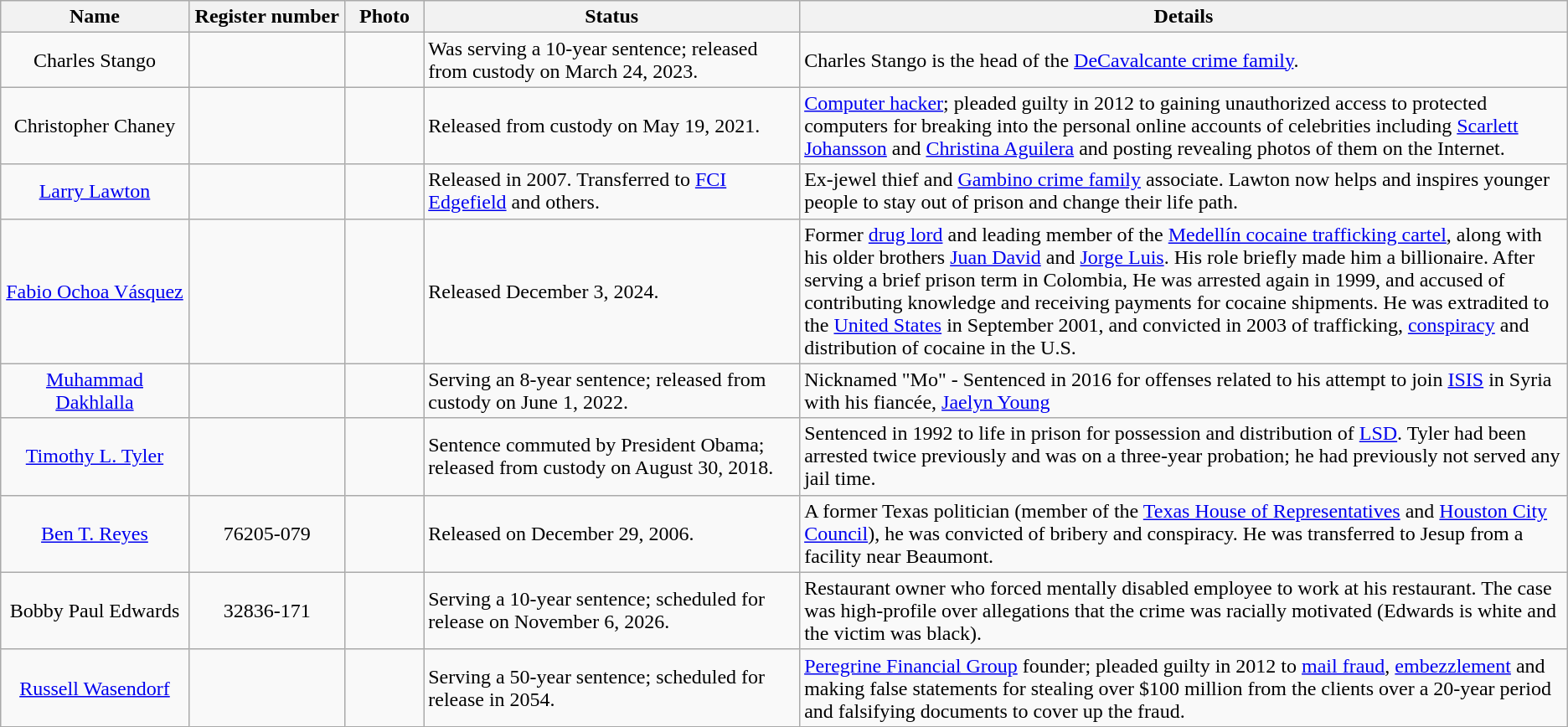<table class="wikitable sortable">
<tr>
<th width=12%>Name</th>
<th width=10%>Register number</th>
<th width=5%>Photo</th>
<th width=24%>Status</th>
<th width=54%>Details</th>
</tr>
<tr>
<td align="center">Charles Stango</td>
<td align="Center"></td>
<td></td>
<td>Was serving a 10-year sentence; released from custody on March 24, 2023.</td>
<td>Charles Stango is the head of the <a href='#'>DeCavalcante crime family</a>.</td>
</tr>
<tr>
<td align="center">Christopher Chaney</td>
<td align="center"></td>
<td></td>
<td>Released from custody on May 19, 2021.</td>
<td><a href='#'>Computer hacker</a>; pleaded guilty in 2012 to gaining unauthorized access to protected computers for breaking into the personal online accounts of celebrities including <a href='#'>Scarlett Johansson</a> and <a href='#'>Christina Aguilera</a> and posting revealing photos of them on the Internet.</td>
</tr>
<tr>
<td align="center"><a href='#'>Larry Lawton</a></td>
<td align="center"></td>
<td></td>
<td>Released in 2007. Transferred to <a href='#'>FCI Edgefield</a> and others.</td>
<td>Ex-jewel thief and <a href='#'>Gambino crime family</a> associate. Lawton now helps and inspires younger people to stay out of prison and change their life path.</td>
</tr>
<tr>
<td align="center"><a href='#'>Fabio Ochoa Vásquez</a></td>
<td align="center"></td>
<td></td>
<td>Released December 3, 2024.</td>
<td>Former <a href='#'>drug lord</a> and leading member of the <a href='#'>Medellín cocaine trafficking cartel</a>, along with his older brothers <a href='#'>Juan David</a> and <a href='#'>Jorge Luis</a>. His role briefly made him a billionaire. After serving a brief prison term in Colombia, He was arrested again in 1999, and accused of contributing knowledge and receiving payments for cocaine shipments.  He was extradited to the <a href='#'>United States</a> in September 2001, and convicted in 2003 of trafficking, <a href='#'>conspiracy</a> and distribution of cocaine in the U.S.</td>
</tr>
<tr>
<td align="center"><a href='#'>Muhammad Dakhlalla</a></td>
<td align="center"></td>
<td></td>
<td>Serving an 8-year sentence; released from custody on June 1, 2022.</td>
<td>Nicknamed "Mo" - Sentenced in 2016 for offenses related to his attempt to join <a href='#'>ISIS</a> in Syria with his fiancée, <a href='#'>Jaelyn Young</a></td>
</tr>
<tr>
<td align="center"><a href='#'>Timothy L. Tyler</a></td>
<td align="center"></td>
<td></td>
<td>Sentence commuted by President Obama;  released from custody on August 30, 2018.</td>
<td>Sentenced in 1992 to life in prison for possession and distribution of <a href='#'>LSD</a>. Tyler had been arrested twice previously and was on a three-year probation; he had previously not served any jail time.</td>
</tr>
<tr>
<td align="center"><a href='#'>Ben T. Reyes</a></td>
<td align="center">76205-079</td>
<td></td>
<td>Released on December 29, 2006.</td>
<td>A former Texas politician (member of the <a href='#'>Texas House of Representatives</a> and <a href='#'>Houston City Council</a>), he was convicted of bribery and conspiracy. He was transferred to Jesup from a facility near Beaumont.</td>
</tr>
<tr>
<td align="center">Bobby Paul Edwards</td>
<td align="center">32836-171</td>
<td></td>
<td>Serving a 10-year sentence; scheduled for release on November 6, 2026.</td>
<td>Restaurant owner who forced mentally disabled employee to work at his restaurant. The case was high-profile over allegations that the crime was racially motivated (Edwards is white and the victim was black).</td>
</tr>
<tr>
<td align="center"><a href='#'>Russell Wasendorf</a></td>
<td align="center"></td>
<td></td>
<td>Serving a 50-year sentence; scheduled for release in 2054.</td>
<td><a href='#'>Peregrine Financial Group</a> founder; pleaded guilty in 2012 to <a href='#'>mail fraud</a>, <a href='#'>embezzlement</a> and making false statements for stealing over $100 million from the clients over a 20-year period and falsifying documents to cover up the fraud.</td>
</tr>
</table>
